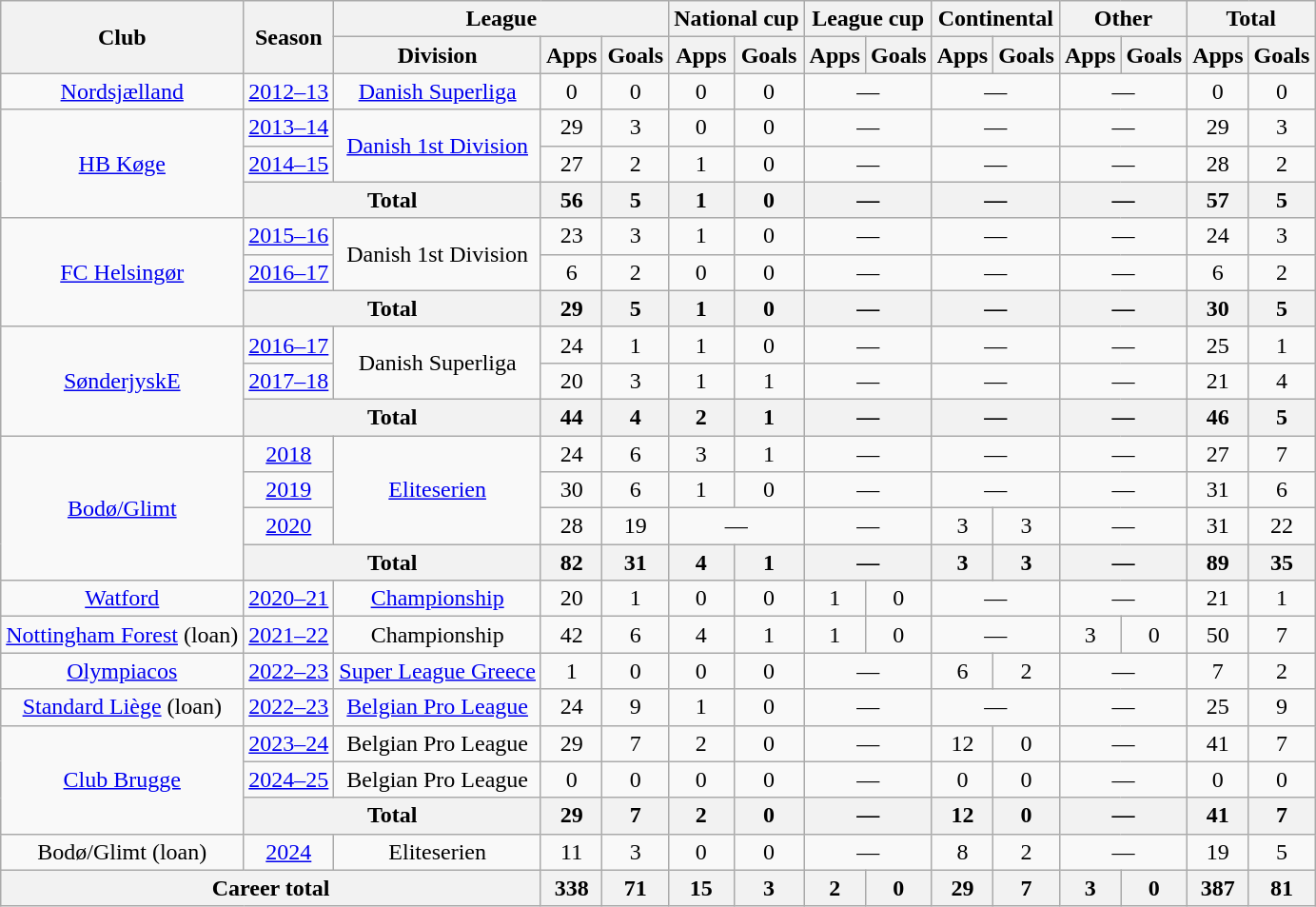<table class="wikitable" style="text-align:center">
<tr>
<th rowspan="2">Club</th>
<th rowspan="2">Season</th>
<th colspan="3">League</th>
<th colspan="2">National cup</th>
<th colspan="2">League cup</th>
<th colspan="2">Continental</th>
<th colspan="2">Other</th>
<th colspan="2">Total</th>
</tr>
<tr>
<th>Division</th>
<th>Apps</th>
<th>Goals</th>
<th>Apps</th>
<th>Goals</th>
<th>Apps</th>
<th>Goals</th>
<th>Apps</th>
<th>Goals</th>
<th>Apps</th>
<th>Goals</th>
<th>Apps</th>
<th>Goals</th>
</tr>
<tr>
<td><a href='#'>Nordsjælland</a></td>
<td><a href='#'>2012–13</a></td>
<td><a href='#'>Danish Superliga</a></td>
<td>0</td>
<td>0</td>
<td>0</td>
<td>0</td>
<td colspan="2">—</td>
<td colspan="2">—</td>
<td colspan="2">—</td>
<td>0</td>
<td>0</td>
</tr>
<tr>
<td rowspan="3"><a href='#'>HB Køge</a></td>
<td><a href='#'>2013–14</a></td>
<td rowspan="2"><a href='#'>Danish 1st Division</a></td>
<td>29</td>
<td>3</td>
<td>0</td>
<td>0</td>
<td colspan="2">—</td>
<td colspan="2">—</td>
<td colspan="2">—</td>
<td>29</td>
<td>3</td>
</tr>
<tr>
<td><a href='#'>2014–15</a></td>
<td>27</td>
<td>2</td>
<td>1</td>
<td>0</td>
<td colspan="2">—</td>
<td colspan="2">—</td>
<td colspan="2">—</td>
<td>28</td>
<td>2</td>
</tr>
<tr>
<th colspan="2">Total</th>
<th>56</th>
<th>5</th>
<th>1</th>
<th>0</th>
<th colspan="2">—</th>
<th colspan="2">—</th>
<th colspan="2">—</th>
<th>57</th>
<th>5</th>
</tr>
<tr>
<td rowspan="3"><a href='#'>FC Helsingør</a></td>
<td><a href='#'>2015–16</a></td>
<td rowspan="2">Danish 1st Division</td>
<td>23</td>
<td>3</td>
<td>1</td>
<td>0</td>
<td colspan="2">—</td>
<td colspan="2">—</td>
<td colspan="2">—</td>
<td>24</td>
<td>3</td>
</tr>
<tr>
<td><a href='#'>2016–17</a></td>
<td>6</td>
<td>2</td>
<td>0</td>
<td>0</td>
<td colspan="2">—</td>
<td colspan="2">—</td>
<td colspan="2">—</td>
<td>6</td>
<td>2</td>
</tr>
<tr>
<th colspan="2">Total</th>
<th>29</th>
<th>5</th>
<th>1</th>
<th>0</th>
<th colspan="2">—</th>
<th colspan="2">—</th>
<th colspan="2">—</th>
<th>30</th>
<th>5</th>
</tr>
<tr>
<td rowspan="3"><a href='#'>SønderjyskE</a></td>
<td><a href='#'>2016–17</a></td>
<td rowspan="2">Danish Superliga</td>
<td>24</td>
<td>1</td>
<td>1</td>
<td>0</td>
<td colspan="2">—</td>
<td colspan="2">—</td>
<td colspan="2">—</td>
<td>25</td>
<td>1</td>
</tr>
<tr>
<td><a href='#'>2017–18</a></td>
<td>20</td>
<td>3</td>
<td>1</td>
<td>1</td>
<td colspan="2">—</td>
<td colspan="2">—</td>
<td colspan="2">—</td>
<td>21</td>
<td>4</td>
</tr>
<tr>
<th colspan="2">Total</th>
<th>44</th>
<th>4</th>
<th>2</th>
<th>1</th>
<th colspan="2">—</th>
<th colspan="2">—</th>
<th colspan="2">—</th>
<th>46</th>
<th>5</th>
</tr>
<tr>
<td rowspan="4"><a href='#'>Bodø/Glimt</a></td>
<td><a href='#'>2018</a></td>
<td rowspan="3"><a href='#'>Eliteserien</a></td>
<td>24</td>
<td>6</td>
<td>3</td>
<td>1</td>
<td colspan="2">—</td>
<td colspan="2">—</td>
<td colspan="2">—</td>
<td>27</td>
<td>7</td>
</tr>
<tr>
<td><a href='#'>2019</a></td>
<td>30</td>
<td>6</td>
<td>1</td>
<td>0</td>
<td colspan="2">—</td>
<td colspan="2">—</td>
<td colspan="2">—</td>
<td>31</td>
<td>6</td>
</tr>
<tr>
<td><a href='#'>2020</a></td>
<td>28</td>
<td>19</td>
<td colspan="2">—</td>
<td colspan="2">—</td>
<td>3</td>
<td>3</td>
<td colspan="2">—</td>
<td>31</td>
<td>22</td>
</tr>
<tr>
<th colspan="2">Total</th>
<th>82</th>
<th>31</th>
<th>4</th>
<th>1</th>
<th colspan="2">—</th>
<th>3</th>
<th>3</th>
<th colspan="2">—</th>
<th>89</th>
<th>35</th>
</tr>
<tr>
<td><a href='#'>Watford</a></td>
<td><a href='#'>2020–21</a></td>
<td><a href='#'>Championship</a></td>
<td>20</td>
<td>1</td>
<td>0</td>
<td>0</td>
<td>1</td>
<td>0</td>
<td colspan="2">—</td>
<td colspan="2">—</td>
<td>21</td>
<td>1</td>
</tr>
<tr>
<td><a href='#'>Nottingham Forest</a> (loan)</td>
<td><a href='#'>2021–22</a></td>
<td>Championship</td>
<td>42</td>
<td>6</td>
<td>4</td>
<td>1</td>
<td>1</td>
<td>0</td>
<td colspan="2">—</td>
<td>3</td>
<td>0</td>
<td>50</td>
<td>7</td>
</tr>
<tr>
<td><a href='#'>Olympiacos</a></td>
<td><a href='#'>2022–23</a></td>
<td><a href='#'>Super League Greece</a></td>
<td>1</td>
<td>0</td>
<td>0</td>
<td>0</td>
<td colspan="2">—</td>
<td>6</td>
<td>2</td>
<td colspan="2">—</td>
<td>7</td>
<td>2</td>
</tr>
<tr>
<td><a href='#'>Standard Liège</a> (loan)</td>
<td><a href='#'>2022–23</a></td>
<td><a href='#'>Belgian Pro League</a></td>
<td>24</td>
<td>9</td>
<td>1</td>
<td>0</td>
<td colspan="2">—</td>
<td colspan="2">—</td>
<td colspan="2">—</td>
<td>25</td>
<td>9</td>
</tr>
<tr>
<td rowspan="3"><a href='#'>Club Brugge</a></td>
<td><a href='#'>2023–24</a></td>
<td>Belgian Pro League</td>
<td>29</td>
<td>7</td>
<td>2</td>
<td>0</td>
<td colspan="2">—</td>
<td>12</td>
<td>0</td>
<td colspan="2">—</td>
<td>41</td>
<td>7</td>
</tr>
<tr>
<td><a href='#'>2024–25</a></td>
<td>Belgian Pro League</td>
<td>0</td>
<td>0</td>
<td>0</td>
<td>0</td>
<td colspan="2">—</td>
<td>0</td>
<td>0</td>
<td colspan="2">—</td>
<td>0</td>
<td>0</td>
</tr>
<tr>
<th colspan="2">Total</th>
<th>29</th>
<th>7</th>
<th>2</th>
<th>0</th>
<th colspan="2">—</th>
<th>12</th>
<th>0</th>
<th colspan="2">—</th>
<th>41</th>
<th>7</th>
</tr>
<tr>
<td>Bodø/Glimt (loan)</td>
<td><a href='#'>2024</a></td>
<td>Eliteserien</td>
<td>11</td>
<td>3</td>
<td>0</td>
<td>0</td>
<td colspan="2">—</td>
<td>8</td>
<td>2</td>
<td colspan="2">—</td>
<td>19</td>
<td>5</td>
</tr>
<tr>
<th colspan="3">Career total</th>
<th>338</th>
<th>71</th>
<th>15</th>
<th>3</th>
<th>2</th>
<th>0</th>
<th>29</th>
<th>7</th>
<th>3</th>
<th>0</th>
<th>387</th>
<th>81</th>
</tr>
</table>
